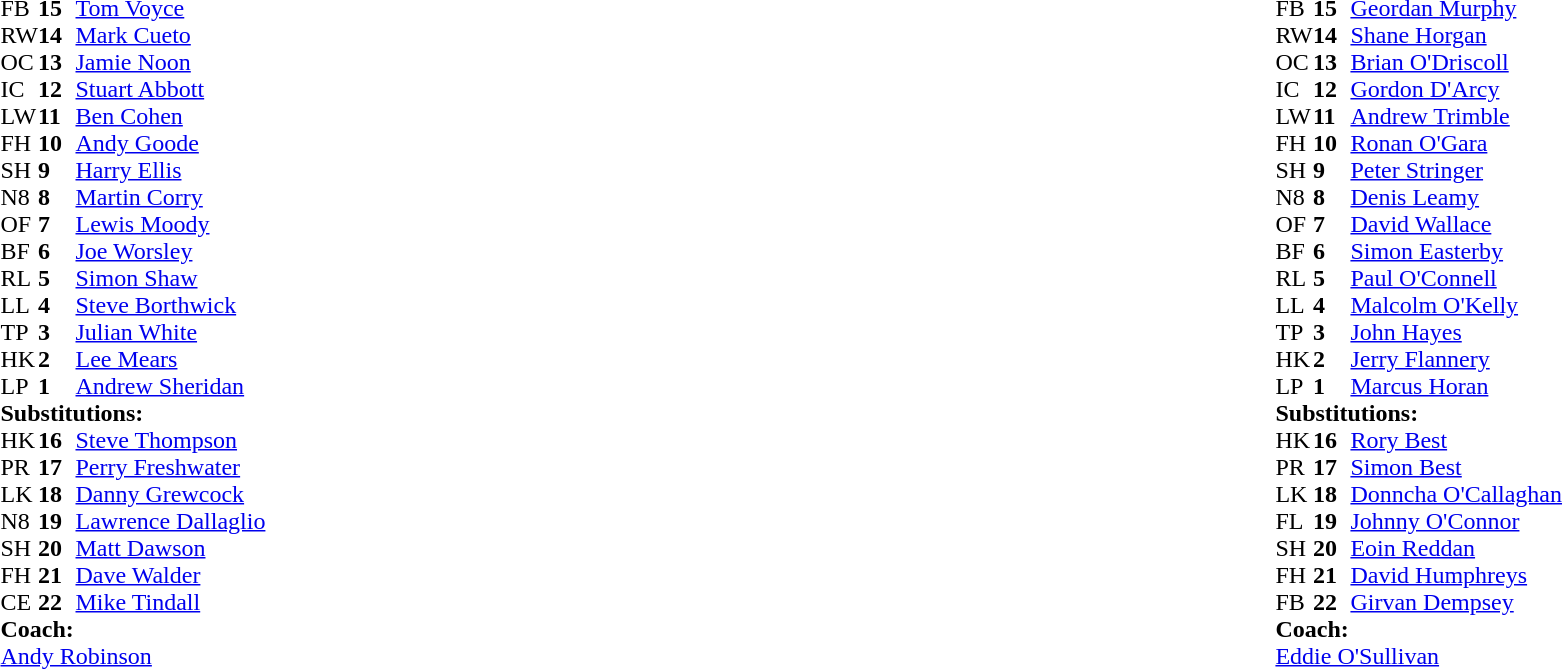<table width="100%">
<tr>
<td style="vertical-align:top" width="50%"><br><table cellspacing="0" cellpadding="0">
<tr>
<th width="25"></th>
<th width="25"></th>
</tr>
<tr>
<td>FB</td>
<td><strong>15</strong></td>
<td><a href='#'>Tom Voyce</a></td>
</tr>
<tr>
<td>RW</td>
<td><strong>14</strong></td>
<td><a href='#'>Mark Cueto</a></td>
</tr>
<tr>
<td>OC</td>
<td><strong>13</strong></td>
<td><a href='#'>Jamie Noon</a></td>
<td></td>
<td colspan="2"></td>
<td></td>
</tr>
<tr>
<td>IC</td>
<td><strong>12</strong></td>
<td><a href='#'>Stuart Abbott</a></td>
</tr>
<tr>
<td>LW</td>
<td><strong>11</strong></td>
<td><a href='#'>Ben Cohen</a></td>
</tr>
<tr>
<td>FH</td>
<td><strong>10</strong></td>
<td><a href='#'>Andy Goode</a></td>
</tr>
<tr>
<td>SH</td>
<td><strong>9</strong></td>
<td><a href='#'>Harry Ellis</a></td>
<td></td>
<td></td>
</tr>
<tr>
<td>N8</td>
<td><strong>8</strong></td>
<td><a href='#'>Martin Corry</a></td>
</tr>
<tr>
<td>OF</td>
<td><strong>7</strong></td>
<td><a href='#'>Lewis Moody</a></td>
</tr>
<tr>
<td>BF</td>
<td><strong>6</strong></td>
<td><a href='#'>Joe Worsley</a></td>
</tr>
<tr>
<td>RL</td>
<td><strong>5</strong></td>
<td><a href='#'>Simon Shaw</a></td>
<td></td>
<td></td>
</tr>
<tr>
<td>LL</td>
<td><strong>4</strong></td>
<td><a href='#'>Steve Borthwick</a></td>
</tr>
<tr>
<td>TP</td>
<td><strong>3</strong></td>
<td><a href='#'>Julian White</a></td>
</tr>
<tr>
<td>HK</td>
<td><strong>2</strong></td>
<td><a href='#'>Lee Mears</a></td>
<td></td>
<td></td>
</tr>
<tr>
<td>LP</td>
<td><strong>1</strong></td>
<td><a href='#'>Andrew Sheridan</a></td>
<td></td>
<td></td>
</tr>
<tr>
<td colspan="4"><strong>Substitutions:</strong></td>
</tr>
<tr>
<td>HK</td>
<td><strong>16</strong></td>
<td><a href='#'>Steve Thompson</a></td>
<td></td>
<td></td>
</tr>
<tr>
<td>PR</td>
<td><strong>17</strong></td>
<td><a href='#'>Perry Freshwater</a></td>
<td></td>
<td></td>
</tr>
<tr>
<td>LK</td>
<td><strong>18</strong></td>
<td><a href='#'>Danny Grewcock</a></td>
<td></td>
<td></td>
</tr>
<tr>
<td>N8</td>
<td><strong>19</strong></td>
<td><a href='#'>Lawrence Dallaglio</a></td>
</tr>
<tr>
<td>SH</td>
<td><strong>20</strong></td>
<td><a href='#'>Matt Dawson</a></td>
<td></td>
<td></td>
</tr>
<tr>
<td>FH</td>
<td><strong>21</strong></td>
<td><a href='#'>Dave Walder</a></td>
</tr>
<tr>
<td>CE</td>
<td><strong>22</strong></td>
<td><a href='#'>Mike Tindall</a></td>
<td></td>
<td></td>
<td></td>
<td></td>
</tr>
<tr>
<td colspan="4"><strong>Coach:</strong></td>
</tr>
<tr>
<td colspan="4"><a href='#'>Andy Robinson</a></td>
</tr>
</table>
</td>
<td style="vertical-align:top"></td>
<td style="vertical-align:top" width="50%"><br><table cellspacing="0" cellpadding="0" align="center">
<tr>
<th width="25"></th>
<th width="25"></th>
</tr>
<tr>
<td>FB</td>
<td><strong>15</strong></td>
<td><a href='#'>Geordan Murphy</a></td>
</tr>
<tr>
<td>RW</td>
<td><strong>14</strong></td>
<td><a href='#'>Shane Horgan</a></td>
</tr>
<tr>
<td>OC</td>
<td><strong>13</strong></td>
<td><a href='#'>Brian O'Driscoll</a></td>
</tr>
<tr>
<td>IC</td>
<td><strong>12</strong></td>
<td><a href='#'>Gordon D'Arcy</a></td>
</tr>
<tr>
<td>LW</td>
<td><strong>11</strong></td>
<td><a href='#'>Andrew Trimble</a></td>
<td></td>
<td></td>
</tr>
<tr>
<td>FH</td>
<td><strong>10</strong></td>
<td><a href='#'>Ronan O'Gara</a></td>
</tr>
<tr>
<td>SH</td>
<td><strong>9</strong></td>
<td><a href='#'>Peter Stringer</a></td>
</tr>
<tr>
<td>N8</td>
<td><strong>8</strong></td>
<td><a href='#'>Denis Leamy</a></td>
<td></td>
<td></td>
<td></td>
<td></td>
</tr>
<tr>
<td>OF</td>
<td><strong>7</strong></td>
<td><a href='#'>David Wallace</a></td>
<td></td>
<td colspan="2"></td>
</tr>
<tr>
<td>BF</td>
<td><strong>6</strong></td>
<td><a href='#'>Simon Easterby</a></td>
</tr>
<tr>
<td>RL</td>
<td><strong>5</strong></td>
<td><a href='#'>Paul O'Connell</a></td>
</tr>
<tr>
<td>LL</td>
<td><strong>4</strong></td>
<td><a href='#'>Malcolm O'Kelly</a></td>
<td></td>
<td></td>
</tr>
<tr>
<td>TP</td>
<td><strong>3</strong></td>
<td><a href='#'>John Hayes</a></td>
</tr>
<tr>
<td>HK</td>
<td><strong>2</strong></td>
<td><a href='#'>Jerry Flannery</a></td>
</tr>
<tr>
<td>LP</td>
<td><strong>1</strong></td>
<td><a href='#'>Marcus Horan</a></td>
</tr>
<tr>
<td colspan="4"><strong>Substitutions:</strong></td>
</tr>
<tr>
<td>HK</td>
<td><strong>16</strong></td>
<td><a href='#'>Rory Best</a></td>
</tr>
<tr>
<td>PR</td>
<td><strong>17</strong></td>
<td><a href='#'>Simon Best</a></td>
</tr>
<tr>
<td>LK</td>
<td><strong>18</strong></td>
<td><a href='#'>Donncha O'Callaghan</a></td>
<td></td>
<td></td>
</tr>
<tr>
<td>FL</td>
<td><strong>19</strong></td>
<td><a href='#'>Johnny O'Connor</a></td>
<td></td>
<td></td>
<td></td>
<td></td>
</tr>
<tr>
<td>SH</td>
<td><strong>20</strong></td>
<td><a href='#'>Eoin Reddan</a></td>
</tr>
<tr>
<td>FH</td>
<td><strong>21</strong></td>
<td><a href='#'>David Humphreys</a></td>
</tr>
<tr>
<td>FB</td>
<td><strong>22</strong></td>
<td><a href='#'>Girvan Dempsey</a></td>
<td></td>
<td></td>
</tr>
<tr>
<td colspan="4"><strong>Coach:</strong></td>
</tr>
<tr>
<td colspan="4"><a href='#'>Eddie O'Sullivan</a></td>
</tr>
</table>
</td>
</tr>
</table>
